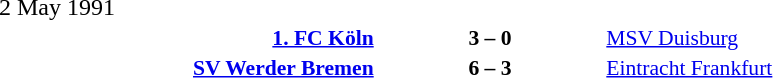<table width=100% cellspacing=1>
<tr>
<th width=20%></th>
<th width=12%></th>
<th width=20%></th>
<th></th>
</tr>
<tr>
<td>2 May 1991</td>
</tr>
<tr style=font-size:90%>
<td align=right><strong><a href='#'>1. FC Köln</a></strong></td>
<td align=center><strong>3 – 0</strong></td>
<td><a href='#'>MSV Duisburg</a></td>
</tr>
<tr style=font-size:90%>
<td align=right><strong><a href='#'>SV Werder Bremen</a></strong></td>
<td align=center><strong>6 – 3</strong></td>
<td><a href='#'>Eintracht Frankfurt</a></td>
</tr>
</table>
